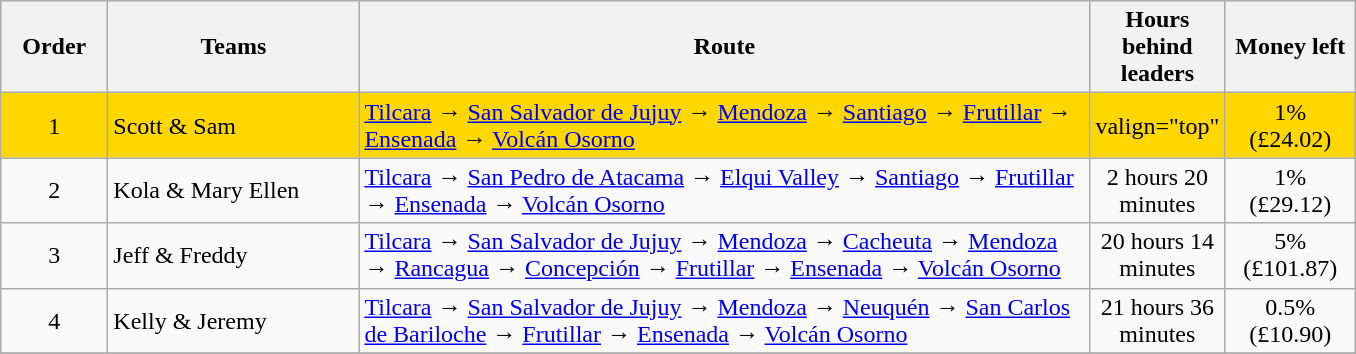<table class="wikitable sortable" style="text-align:center">
<tr>
<th style="width:4em">Order</th>
<th style="width:10em">Teams</th>
<th style="width:30em">Route</th>
<th style="width:5em">Hours behind leaders</th>
<th style="width:5em">Money left</th>
</tr>
<tr style="background:gold">
<td>1</td>
<td style="text-align:left">Scott & Sam</td>
<td style="text-align:left"><a href='#'>Tilcara</a>  → <a href='#'>San Salvador de Jujuy</a>  → <a href='#'>Mendoza</a>  → <a href='#'>Santiago</a>  → <a href='#'>Frutillar</a>  → <a href='#'>Ensenada</a>  → <a href='#'>Volcán Osorno</a></td>
<td>valign="top" </td>
<td>1% <br>(£24.02)</td>
</tr>
<tr>
<td>2</td>
<td style="text-align:left">Kola & Mary Ellen</td>
<td style="text-align:left"><a href='#'>Tilcara</a>  → <a href='#'>San Pedro de Atacama</a> → <a href='#'>Elqui Valley</a>  → <a href='#'>Santiago</a>  → <a href='#'>Frutillar</a>  → <a href='#'>Ensenada</a>  → <a href='#'>Volcán Osorno</a></td>
<td>2 hours 20 minutes</td>
<td>1% <br>(£29.12)</td>
</tr>
<tr>
<td>3</td>
<td style="text-align:left">Jeff & Freddy</td>
<td style="text-align:left"><a href='#'>Tilcara</a>  → <a href='#'>San Salvador de Jujuy</a>  → <a href='#'>Mendoza</a> → <a href='#'>Cacheuta</a>  → <a href='#'>Mendoza</a>  → <a href='#'>Rancagua</a>  → <a href='#'>Concepción</a> → <a href='#'>Frutillar</a> → <a href='#'>Ensenada</a> → <a href='#'>Volcán Osorno</a></td>
<td>20 hours 14 minutes</td>
<td>5% <br>(£101.87)</td>
</tr>
<tr>
<td>4</td>
<td style="text-align:left">Kelly & Jeremy</td>
<td style="text-align:left"><a href='#'>Tilcara</a>  → <a href='#'>San Salvador de Jujuy</a>  → <a href='#'>Mendoza</a>  → <a href='#'>Neuquén</a>  → <a href='#'>San Carlos de Bariloche</a>  → <a href='#'>Frutillar</a> → <a href='#'>Ensenada</a> → <a href='#'>Volcán Osorno</a></td>
<td>21 hours 36 minutes</td>
<td>0.5% <br>(£10.90)</td>
</tr>
<tr>
</tr>
</table>
